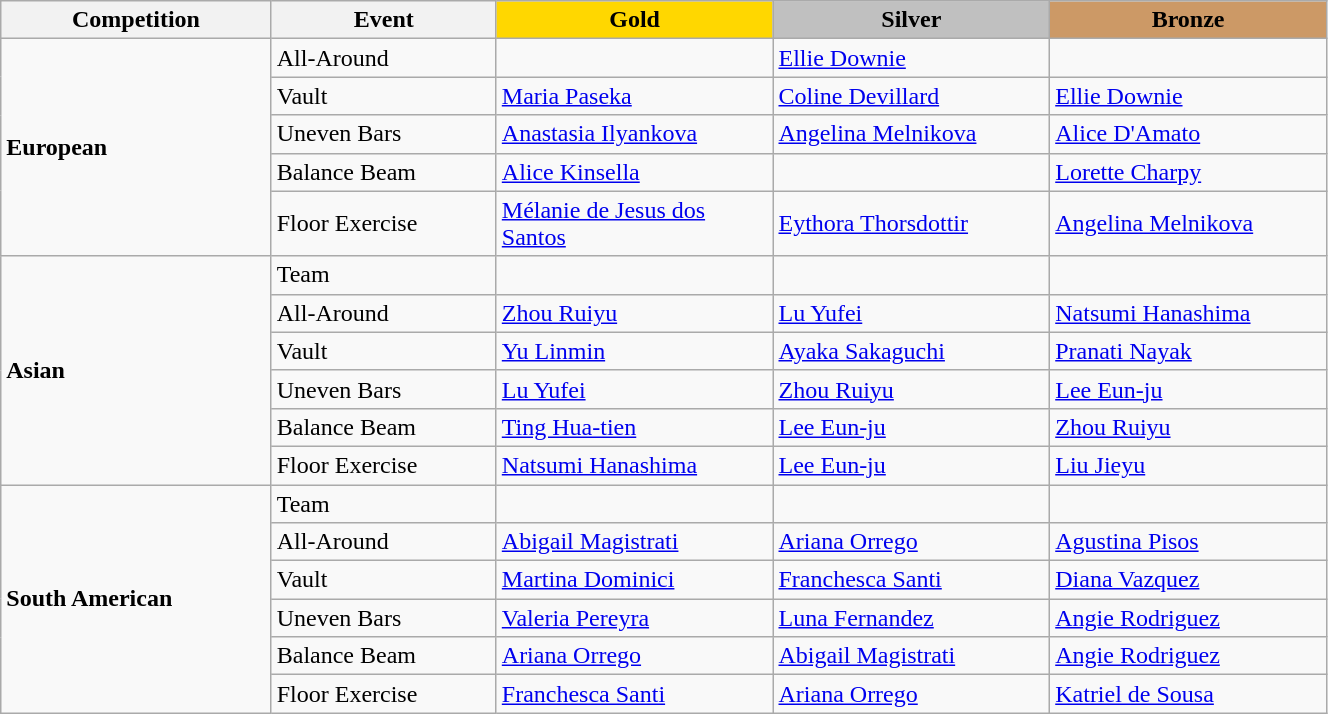<table class="wikitable" style="width:70%;">
<tr>
<th style="text-align:center; width:5%;">Competition</th>
<th style="text-align:center; width:5%;">Event</th>
<td style="text-align:center; width:6%; background:gold;"><strong>Gold</strong></td>
<td style="text-align:center; width:6%; background:silver;"><strong>Silver</strong></td>
<td style="text-align:center; width:6%; background:#c96;"><strong>Bronze</strong></td>
</tr>
<tr>
<td rowspan=5><strong>European</strong></td>
<td>All-Around</td>
<td></td>
<td> <a href='#'>Ellie Downie</a></td>
<td></td>
</tr>
<tr>
<td>Vault</td>
<td> <a href='#'>Maria Paseka</a></td>
<td> <a href='#'>Coline Devillard</a></td>
<td> <a href='#'>Ellie Downie</a></td>
</tr>
<tr>
<td>Uneven Bars</td>
<td> <a href='#'>Anastasia Ilyankova</a></td>
<td> <a href='#'>Angelina Melnikova</a></td>
<td> <a href='#'>Alice D'Amato</a></td>
</tr>
<tr>
<td>Balance Beam</td>
<td> <a href='#'>Alice Kinsella</a></td>
<td></td>
<td> <a href='#'>Lorette Charpy</a></td>
</tr>
<tr>
<td> Floor Exercise </td>
<td> <a href='#'>Mélanie de Jesus dos Santos</a></td>
<td> <a href='#'>Eythora Thorsdottir</a></td>
<td> <a href='#'>Angelina Melnikova</a></td>
</tr>
<tr>
<td rowspan=6><strong>Asian</strong></td>
<td>Team</td>
<td></td>
<td></td>
<td></td>
</tr>
<tr>
<td>All-Around</td>
<td> <a href='#'>Zhou Ruiyu</a></td>
<td> <a href='#'>Lu Yufei</a></td>
<td> <a href='#'>Natsumi Hanashima</a></td>
</tr>
<tr>
<td>Vault</td>
<td> <a href='#'>Yu Linmin</a></td>
<td> <a href='#'>Ayaka Sakaguchi</a></td>
<td> <a href='#'>Pranati Nayak</a></td>
</tr>
<tr>
<td>Uneven Bars</td>
<td> <a href='#'>Lu Yufei</a></td>
<td> <a href='#'>Zhou Ruiyu</a></td>
<td> <a href='#'>Lee Eun-ju</a></td>
</tr>
<tr>
<td>Balance Beam</td>
<td> <a href='#'>Ting Hua-tien</a></td>
<td> <a href='#'>Lee Eun-ju</a></td>
<td> <a href='#'>Zhou Ruiyu</a></td>
</tr>
<tr>
<td> Floor Exercise </td>
<td> <a href='#'>Natsumi Hanashima</a></td>
<td> <a href='#'>Lee Eun-ju</a></td>
<td> <a href='#'>Liu Jieyu</a></td>
</tr>
<tr>
<td rowspan=6><strong>South American</strong></td>
<td>Team</td>
<td></td>
<td></td>
<td></td>
</tr>
<tr>
<td>All-Around</td>
<td> <a href='#'>Abigail Magistrati</a></td>
<td> <a href='#'>Ariana Orrego</a></td>
<td> <a href='#'>Agustina Pisos</a></td>
</tr>
<tr>
<td>Vault</td>
<td> <a href='#'>Martina Dominici</a></td>
<td> <a href='#'>Franchesca Santi</a></td>
<td> <a href='#'>Diana Vazquez</a></td>
</tr>
<tr>
<td>Uneven Bars</td>
<td> <a href='#'>Valeria Pereyra</a></td>
<td> <a href='#'>Luna Fernandez</a></td>
<td> <a href='#'>Angie Rodriguez</a></td>
</tr>
<tr>
<td>Balance Beam</td>
<td> <a href='#'>Ariana Orrego</a></td>
<td> <a href='#'>Abigail Magistrati</a></td>
<td> <a href='#'>Angie Rodriguez</a></td>
</tr>
<tr>
<td>Floor Exercise</td>
<td> <a href='#'>Franchesca Santi</a></td>
<td> <a href='#'>Ariana Orrego</a></td>
<td> <a href='#'>Katriel de Sousa</a></td>
</tr>
</table>
